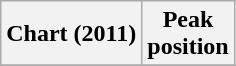<table class="wikitable plainrowheaders">
<tr>
<th>Chart (2011)</th>
<th>Peak<br>position</th>
</tr>
<tr>
</tr>
</table>
